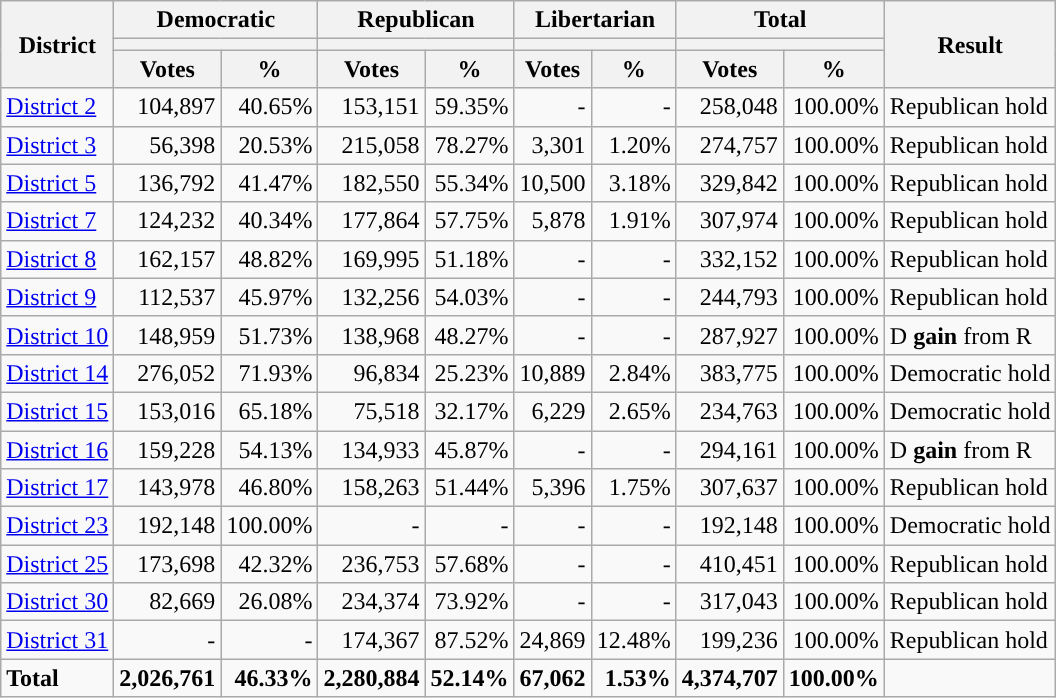<table class="wikitable plainrowheaders sortable" style="font-size:100%; text-align:right;">
<tr>
<th rowspan="3">District</th>
<th colspan="2">Democratic</th>
<th colspan="2">Republican</th>
<th colspan="2">Libertarian</th>
<th colspan="2">Total</th>
<th rowspan="3">Result</th>
</tr>
<tr>
<th colspan="2" style="background:"></th>
<th colspan="2" style="background:"></th>
<th colspan="2" style="background:"></th>
<th colspan="2"></th>
</tr>
<tr>
<th scope=col data-sort-type="number">Votes</th>
<th scope=col data-sort-type="number">%</th>
<th scope=col data-sort-type="number">Votes</th>
<th scope=col data-sort-type="number">%</th>
<th scope=col data-sort-type="number">Votes</th>
<th scope=col data-sort-type="number">%</th>
<th scope=col data-sort-type="number">Votes</th>
<th scope=col data-sort-type="number">%</th>
</tr>
<tr>
<td align="left"><a href='#'>District 2</a></td>
<td>104,897</td>
<td>40.65%</td>
<td>153,151</td>
<td>59.35%</td>
<td>-</td>
<td>-</td>
<td>258,048</td>
<td>100.00%</td>
<td align="left">Republican hold</td>
</tr>
<tr>
<td align="left"><a href='#'>District 3</a></td>
<td>56,398</td>
<td>20.53%</td>
<td>215,058</td>
<td>78.27%</td>
<td>3,301</td>
<td>1.20%</td>
<td>274,757</td>
<td>100.00%</td>
<td align="left">Republican hold</td>
</tr>
<tr>
<td align="left"><a href='#'>District 5</a></td>
<td>136,792</td>
<td>41.47%</td>
<td>182,550</td>
<td>55.34%</td>
<td>10,500</td>
<td>3.18%</td>
<td>329,842</td>
<td>100.00%</td>
<td align="left">Republican hold</td>
</tr>
<tr>
<td align="left"><a href='#'>District 7</a></td>
<td>124,232</td>
<td>40.34%</td>
<td>177,864</td>
<td>57.75%</td>
<td>5,878</td>
<td>1.91%</td>
<td>307,974</td>
<td>100.00%</td>
<td align="left">Republican hold</td>
</tr>
<tr>
<td align="left"><a href='#'>District 8</a></td>
<td>162,157</td>
<td>48.82%</td>
<td>169,995</td>
<td>51.18%</td>
<td>-</td>
<td>-</td>
<td>332,152</td>
<td>100.00%</td>
<td align="left">Republican hold</td>
</tr>
<tr>
<td align="left"><a href='#'>District 9</a></td>
<td>112,537</td>
<td>45.97%</td>
<td>132,256</td>
<td>54.03%</td>
<td>-</td>
<td>-</td>
<td>244,793</td>
<td>100.00%</td>
<td align="left">Republican hold</td>
</tr>
<tr>
<td align="left"><a href='#'>District 10</a></td>
<td>148,959</td>
<td>51.73%</td>
<td>138,968</td>
<td>48.27%</td>
<td>-</td>
<td>-</td>
<td>287,927</td>
<td>100.00%</td>
<td align="left">D <strong>gain</strong> from R</td>
</tr>
<tr>
<td align="left"><a href='#'>District 14</a></td>
<td>276,052</td>
<td>71.93%</td>
<td>96,834</td>
<td>25.23%</td>
<td>10,889</td>
<td>2.84%</td>
<td>383,775</td>
<td>100.00%</td>
<td align="left">Democratic hold</td>
</tr>
<tr>
<td align="left"><a href='#'>District 15</a></td>
<td>153,016</td>
<td>65.18%</td>
<td>75,518</td>
<td>32.17%</td>
<td>6,229</td>
<td>2.65%</td>
<td>234,763</td>
<td>100.00%</td>
<td align="left">Democratic hold</td>
</tr>
<tr>
<td align="left"><a href='#'>District 16</a></td>
<td>159,228</td>
<td>54.13%</td>
<td>134,933</td>
<td>45.87%</td>
<td>-</td>
<td>-</td>
<td>294,161</td>
<td>100.00%</td>
<td align="left">D <strong>gain</strong> from R</td>
</tr>
<tr>
<td align="left"><a href='#'>District 17</a></td>
<td>143,978</td>
<td>46.80%</td>
<td>158,263</td>
<td>51.44%</td>
<td>5,396</td>
<td>1.75%</td>
<td>307,637</td>
<td>100.00%</td>
<td align="left">Republican hold</td>
</tr>
<tr>
<td align="left"><a href='#'>District 23</a></td>
<td>192,148</td>
<td>100.00%</td>
<td>-</td>
<td>-</td>
<td>-</td>
<td>-</td>
<td>192,148</td>
<td>100.00%</td>
<td align="left">Democratic hold</td>
</tr>
<tr>
<td align="left"><a href='#'>District 25</a></td>
<td>173,698</td>
<td>42.32%</td>
<td>236,753</td>
<td>57.68%</td>
<td>-</td>
<td>-</td>
<td>410,451</td>
<td>100.00%</td>
<td align="left">Republican hold</td>
</tr>
<tr>
<td align="left"><a href='#'>District 30</a></td>
<td>82,669</td>
<td>26.08%</td>
<td>234,374</td>
<td>73.92%</td>
<td>-</td>
<td>-</td>
<td>317,043</td>
<td>100.00%</td>
<td align="left">Republican hold</td>
</tr>
<tr>
<td align="left"><a href='#'>District 31</a></td>
<td>-</td>
<td>-</td>
<td>174,367</td>
<td>87.52%</td>
<td>24,869</td>
<td>12.48%</td>
<td>199,236</td>
<td>100.00%</td>
<td align="left">Republican hold</td>
</tr>
<tr class="sortbottom" style="font-weight:bold">
<td align="left">Total</td>
<td>2,026,761</td>
<td>46.33%</td>
<td>2,280,884</td>
<td>52.14%</td>
<td>67,062</td>
<td>1.53%</td>
<td>4,374,707</td>
<td>100.00%</td>
<td></td>
</tr>
</table>
